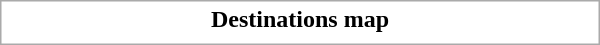<table class="collapsible collapsed" style="border:1px #aaa solid; width:25em; margin:0.2em auto">
<tr>
<th>Destinations map</th>
</tr>
<tr>
<td></td>
</tr>
</table>
